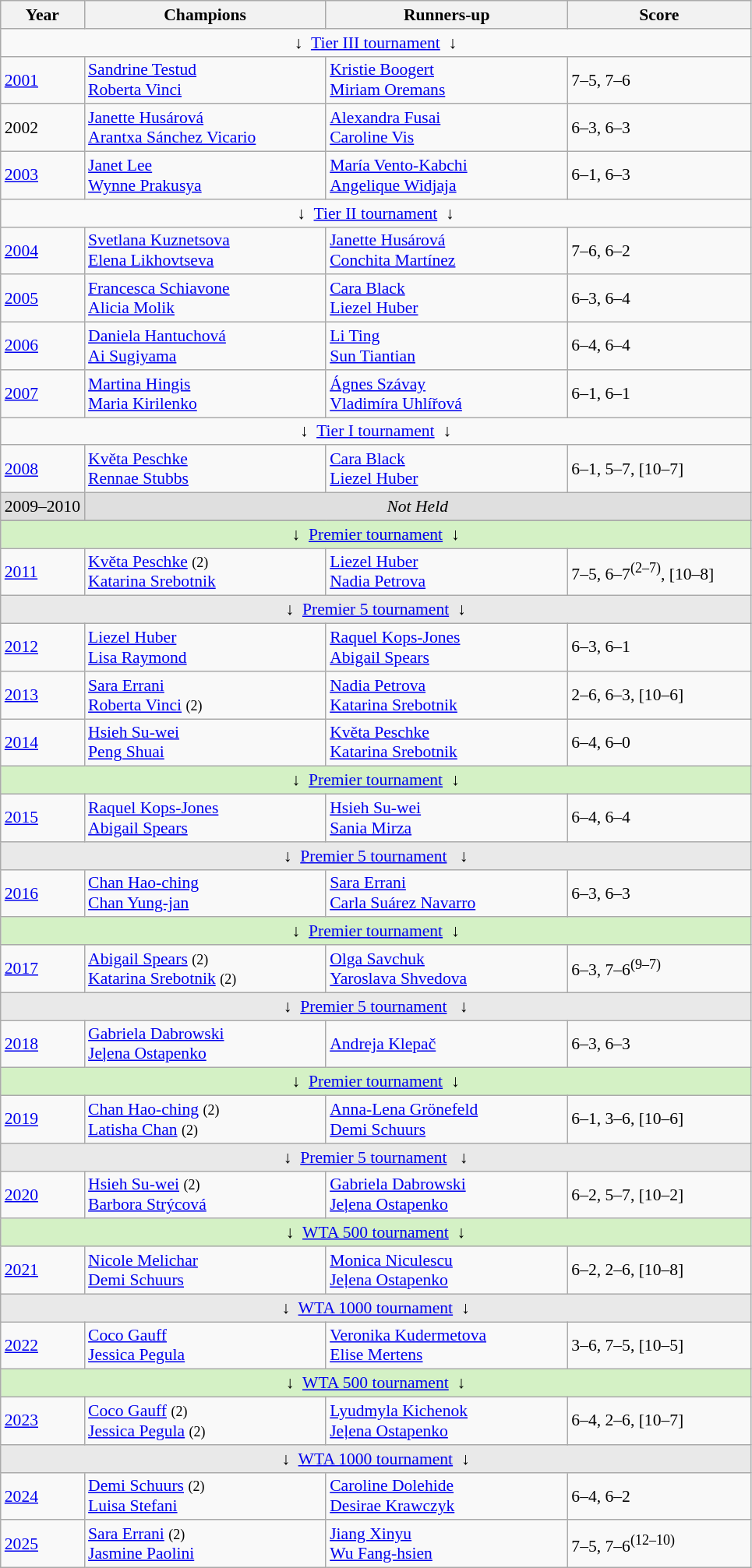<table class="wikitable" style="font-size:90%">
<tr>
<th>Year</th>
<th width="200">Champions</th>
<th width="200">Runners-up</th>
<th width="150">Score</th>
</tr>
<tr>
<td colspan="4" align="center">↓  <a href='#'>Tier III tournament</a>  ↓</td>
</tr>
<tr>
<td><a href='#'>2001</a></td>
<td> <a href='#'>Sandrine Testud</a> <br> <a href='#'>Roberta Vinci</a></td>
<td> <a href='#'>Kristie Boogert</a> <br> <a href='#'>Miriam Oremans</a></td>
<td>7–5, 7–6</td>
</tr>
<tr>
<td>2002</td>
<td> <a href='#'>Janette Husárová</a> <br> <a href='#'>Arantxa Sánchez Vicario</a></td>
<td> <a href='#'>Alexandra Fusai</a> <br> <a href='#'>Caroline Vis</a></td>
<td>6–3, 6–3</td>
</tr>
<tr>
<td><a href='#'>2003</a></td>
<td> <a href='#'>Janet Lee</a> <br> <a href='#'>Wynne Prakusya</a></td>
<td> <a href='#'>María Vento-Kabchi</a> <br> <a href='#'>Angelique Widjaja</a></td>
<td>6–1, 6–3</td>
</tr>
<tr>
<td colspan="4" align="center">↓  <a href='#'>Tier II tournament</a>  ↓</td>
</tr>
<tr>
<td><a href='#'>2004</a></td>
<td> <a href='#'>Svetlana Kuznetsova</a> <br> <a href='#'>Elena Likhovtseva</a></td>
<td> <a href='#'>Janette Husárová</a> <br> <a href='#'>Conchita Martínez</a></td>
<td>7–6, 6–2</td>
</tr>
<tr>
<td><a href='#'>2005</a></td>
<td> <a href='#'>Francesca Schiavone</a> <br> <a href='#'>Alicia Molik</a></td>
<td> <a href='#'>Cara Black</a> <br> <a href='#'>Liezel Huber</a></td>
<td>6–3, 6–4</td>
</tr>
<tr>
<td><a href='#'>2006</a></td>
<td> <a href='#'>Daniela Hantuchová</a> <br> <a href='#'>Ai Sugiyama</a></td>
<td> <a href='#'>Li Ting</a> <br> <a href='#'>Sun Tiantian</a></td>
<td>6–4, 6–4</td>
</tr>
<tr>
<td><a href='#'>2007</a></td>
<td> <a href='#'>Martina Hingis</a> <br> <a href='#'>Maria Kirilenko</a></td>
<td> <a href='#'>Ágnes Szávay</a> <br> <a href='#'>Vladimíra Uhlířová</a></td>
<td>6–1, 6–1</td>
</tr>
<tr>
<td colspan="4" align="center">↓  <a href='#'>Tier I tournament</a>  ↓</td>
</tr>
<tr>
<td><a href='#'>2008</a></td>
<td> <a href='#'>Květa Peschke</a> <br> <a href='#'>Rennae Stubbs</a></td>
<td> <a href='#'>Cara Black</a> <br> <a href='#'>Liezel Huber</a></td>
<td>6–1, 5–7, [10–7]</td>
</tr>
<tr bgcolor="#dfdfdf">
<td>2009–2010</td>
<td rowspan="1" colspan="3" align="center"><em>Not Held</em></td>
</tr>
<tr bgcolor="#dfdfdf">
</tr>
<tr>
<td colspan="4" style=background:#D4F1C5 align="center">↓  <a href='#'>Premier tournament</a>  ↓</td>
</tr>
<tr>
<td><a href='#'>2011</a></td>
<td> <a href='#'>Květa Peschke</a> <small> (2) </small> <br>  <a href='#'>Katarina Srebotnik</a></td>
<td> <a href='#'>Liezel Huber</a> <br>  <a href='#'>Nadia Petrova</a></td>
<td>7–5, 6–7<sup>(2–7)</sup>, [10–8]</td>
</tr>
<tr>
<td colspan="4" style=background:#E9E9E9 align="center">↓  <a href='#'>Premier 5 tournament</a>  ↓</td>
</tr>
<tr>
<td><a href='#'>2012</a></td>
<td> <a href='#'>Liezel Huber</a> <br>  <a href='#'>Lisa Raymond</a></td>
<td> <a href='#'>Raquel Kops-Jones</a> <br>  <a href='#'>Abigail Spears</a></td>
<td>6–3, 6–1</td>
</tr>
<tr>
<td><a href='#'>2013</a></td>
<td> <a href='#'>Sara Errani</a> <br>  <a href='#'>Roberta Vinci</a> <small> (2) </small></td>
<td> <a href='#'>Nadia Petrova</a> <br>  <a href='#'>Katarina Srebotnik</a></td>
<td>2–6, 6–3, [10–6]</td>
</tr>
<tr>
<td><a href='#'>2014</a></td>
<td> <a href='#'>Hsieh Su-wei</a> <br>  <a href='#'>Peng Shuai</a></td>
<td> <a href='#'>Květa Peschke</a> <br>  <a href='#'>Katarina Srebotnik</a></td>
<td>6–4, 6–0</td>
</tr>
<tr>
<td colspan="4" style=background:#D4F1C5 align="center">↓  <a href='#'>Premier tournament</a>  ↓</td>
</tr>
<tr>
<td><a href='#'>2015</a></td>
<td> <a href='#'>Raquel Kops-Jones</a> <br>  <a href='#'>Abigail Spears</a></td>
<td> <a href='#'>Hsieh Su-wei</a> <br>  <a href='#'>Sania Mirza</a></td>
<td>6–4, 6–4</td>
</tr>
<tr>
<td colspan=8 style=background:#E9E9E9 align=center>↓  <a href='#'>Premier 5 tournament</a>   ↓</td>
</tr>
<tr>
<td><a href='#'>2016</a></td>
<td> <a href='#'>Chan Hao-ching</a> <br>  <a href='#'>Chan Yung-jan</a></td>
<td> <a href='#'>Sara Errani</a> <br>  <a href='#'>Carla Suárez Navarro</a></td>
<td>6–3, 6–3</td>
</tr>
<tr>
<td colspan="4" style=background:#D4F1C5 align="center">↓  <a href='#'>Premier tournament</a>  ↓</td>
</tr>
<tr>
<td><a href='#'>2017</a></td>
<td> <a href='#'>Abigail Spears</a> <small> (2) </small> <br>  <a href='#'>Katarina Srebotnik</a> <small> (2) </small></td>
<td> <a href='#'>Olga Savchuk</a> <br>  <a href='#'>Yaroslava Shvedova</a></td>
<td>6–3, 7–6<sup>(9–7)</sup></td>
</tr>
<tr>
<td colspan=8 style=background:#E9E9E9 align=center>↓  <a href='#'>Premier 5 tournament</a>   ↓</td>
</tr>
<tr>
<td><a href='#'>2018</a></td>
<td> <a href='#'>Gabriela Dabrowski</a> <br>  <a href='#'>Jeļena Ostapenko</a></td>
<td> <a href='#'>Andreja Klepač</a> <br> </td>
<td>6–3, 6–3</td>
</tr>
<tr>
<td colspan="4" style=background:#D4F1C5 align="center">↓  <a href='#'>Premier tournament</a>  ↓</td>
</tr>
<tr>
<td><a href='#'>2019</a></td>
<td> <a href='#'>Chan Hao-ching</a> <small> (2) </small> <br>  <a href='#'>Latisha Chan</a> <small> (2) </small></td>
<td> <a href='#'>Anna-Lena Grönefeld</a> <br>  <a href='#'>Demi Schuurs</a></td>
<td>6–1, 3–6, [10–6]</td>
</tr>
<tr>
<td colspan=4 style=background:#E9E9E9 align=center>↓  <a href='#'>Premier 5 tournament</a>   ↓</td>
</tr>
<tr>
<td><a href='#'>2020</a></td>
<td> <a href='#'>Hsieh Su-wei</a> <small> (2)</small> <br>  <a href='#'>Barbora Strýcová</a></td>
<td> <a href='#'>Gabriela Dabrowski</a> <br>  <a href='#'>Jeļena Ostapenko</a></td>
<td>6–2, 5–7, [10–2]</td>
</tr>
<tr>
<td colspan="4" style=background:#D4F1C5 align="center">↓  <a href='#'>WTA 500 tournament</a>  ↓</td>
</tr>
<tr>
<td><a href='#'>2021</a></td>
<td> <a href='#'>Nicole Melichar</a> <br>  <a href='#'>Demi Schuurs</a></td>
<td> <a href='#'>Monica Niculescu</a> <br>  <a href='#'>Jeļena Ostapenko</a></td>
<td>6–2, 2–6, [10–8]</td>
</tr>
<tr>
<td colspan="4" style=background:#E9E9E9 align="center">↓  <a href='#'>WTA 1000 tournament</a>  ↓</td>
</tr>
<tr>
<td><a href='#'>2022</a></td>
<td> <a href='#'>Coco Gauff</a> <br>  <a href='#'>Jessica Pegula</a></td>
<td> <a href='#'>Veronika Kudermetova</a> <br>  <a href='#'>Elise Mertens</a></td>
<td>3–6, 7–5, [10–5]</td>
</tr>
<tr>
<td colspan="4" style=background:#D4F1C5 align="center">↓  <a href='#'>WTA 500 tournament</a>  ↓</td>
</tr>
<tr>
<td><a href='#'>2023</a></td>
<td> <a href='#'>Coco Gauff</a> <small>(2)</small> <br>  <a href='#'>Jessica Pegula</a> <small>(2)</small></td>
<td> <a href='#'>Lyudmyla Kichenok</a> <br>  <a href='#'>Jeļena Ostapenko</a></td>
<td>6–4, 2–6, [10–7]</td>
</tr>
<tr>
<td colspan="4" style=background:#E9E9E9 align="center">↓  <a href='#'>WTA 1000 tournament</a>  ↓</td>
</tr>
<tr>
<td><a href='#'>2024</a></td>
<td> <a href='#'>Demi Schuurs</a> <small>(2)</small> <br>  <a href='#'>Luisa Stefani</a></td>
<td> <a href='#'>Caroline Dolehide</a> <br>  <a href='#'>Desirae Krawczyk</a></td>
<td>6–4, 6–2</td>
</tr>
<tr>
<td><a href='#'>2025</a></td>
<td> <a href='#'>Sara Errani</a> <small>(2)</small> <br>  <a href='#'>Jasmine Paolini</a></td>
<td> <a href='#'>Jiang Xinyu</a> <br>  <a href='#'>Wu Fang-hsien</a></td>
<td>7–5, 7–6<sup>(12–10)</sup></td>
</tr>
</table>
